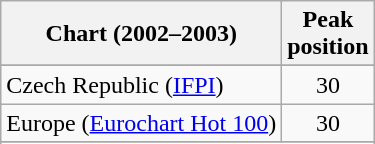<table class="wikitable sortable">
<tr>
<th>Chart (2002–2003)</th>
<th>Peak<br>position</th>
</tr>
<tr>
</tr>
<tr>
<td>Czech Republic (<a href='#'>IFPI</a>)</td>
<td align="center">30</td>
</tr>
<tr>
<td>Europe (<a href='#'>Eurochart Hot 100</a>)</td>
<td align="center">30</td>
</tr>
<tr>
</tr>
<tr>
</tr>
</table>
